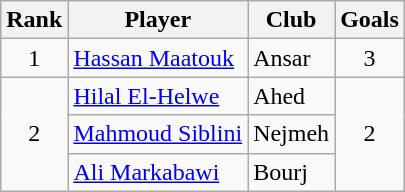<table class="wikitable" style="text-align:center">
<tr>
<th>Rank</th>
<th>Player</th>
<th>Club</th>
<th>Goals</th>
</tr>
<tr>
<td>1</td>
<td align="left"> <a href='#'>Hassan Maatouk</a></td>
<td align="left">Ansar</td>
<td>3</td>
</tr>
<tr>
<td rowspan="3">2</td>
<td align="left"> <a href='#'>Hilal El-Helwe</a></td>
<td align="left">Ahed</td>
<td rowspan="3">2</td>
</tr>
<tr>
<td align="left"> <a href='#'>Mahmoud Siblini</a></td>
<td align="left">Nejmeh</td>
</tr>
<tr>
<td align="left"> <a href='#'>Ali Markabawi</a></td>
<td align="left">Bourj</td>
</tr>
</table>
